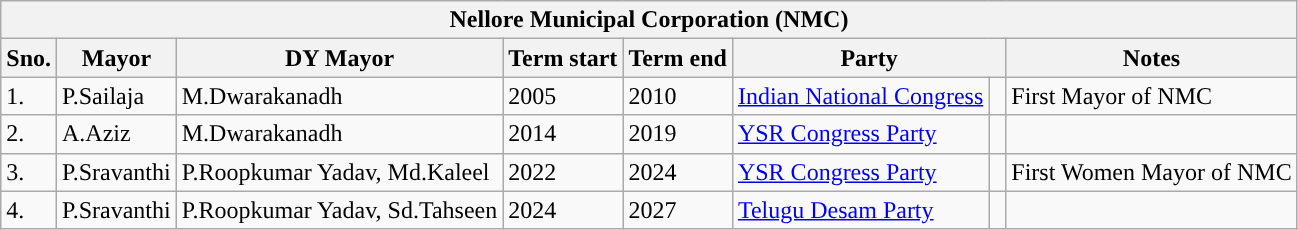<table class="wikitable sortable">
<tr>
<th colspan="8">Nellore Municipal Corporation (NMC)</th>
</tr>
<tr>
<th>Sno.</th>
<th>Mayor</th>
<th>DY Mayor</th>
<th>Term start</th>
<th>Term end</th>
<th colspan=2>Party</th>
<th>Notes</th>
</tr>
<tr>
<td>1.</td>
<td>P.Sailaja</td>
<td>M.Dwarakanadh</td>
<td>2005</td>
<td>2010</td>
<td rowspan="1"><a href='#'>Indian National Congress</a></td>
<td rowspan="1" width="4px" style="background-color: "></td>
<td>First Mayor of NMC</td>
</tr>
<tr>
<td>2.</td>
<td>A.Aziz</td>
<td>M.Dwarakanadh</td>
<td>2014</td>
<td>2019</td>
<td rowspan="1"><a href='#'>YSR Congress Party</a></td>
<td rowspan="1" width="4px" style="background-color: "></td>
<td></td>
</tr>
<tr>
<td>3.</td>
<td>P.Sravanthi</td>
<td>P.Roopkumar Yadav, Md.Kaleel</td>
<td>2022</td>
<td>2024</td>
<td rowspan="1"><a href='#'>YSR Congress Party</a></td>
<td rowspan="1" width="4px" style="background-color: "></td>
<td>First Women Mayor of NMC</td>
</tr>
<tr>
<td>4.</td>
<td>P.Sravanthi</td>
<td>P.Roopkumar Yadav, Sd.Tahseen</td>
<td>2024</td>
<td>2027</td>
<td rowspan="1"><a href='#'>Telugu Desam Party</a></td>
<td rowspan="1" width="4px" style="background-color: "></td>
<td></td>
</tr>
</table>
